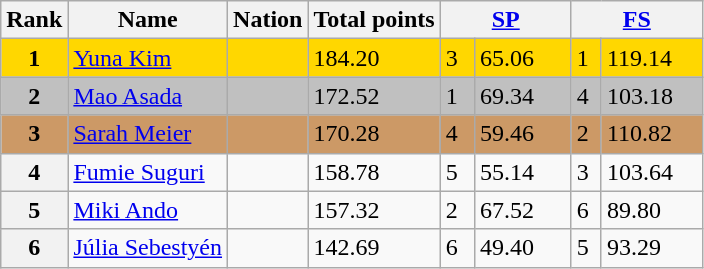<table class="wikitable">
<tr>
<th>Rank</th>
<th>Name</th>
<th>Nation</th>
<th>Total points</th>
<th colspan="2" width="80px"><a href='#'>SP</a></th>
<th colspan="2" width="80px"><a href='#'>FS</a></th>
</tr>
<tr bgcolor="gold">
<td align="center"><strong>1</strong></td>
<td><a href='#'>Yuna Kim</a></td>
<td></td>
<td>184.20</td>
<td>3</td>
<td>65.06</td>
<td>1</td>
<td>119.14</td>
</tr>
<tr bgcolor="silver">
<td align="center"><strong>2</strong></td>
<td><a href='#'>Mao Asada</a></td>
<td></td>
<td>172.52</td>
<td>1</td>
<td>69.34</td>
<td>4</td>
<td>103.18</td>
</tr>
<tr bgcolor="cc9966">
<td align="center"><strong>3</strong></td>
<td><a href='#'>Sarah Meier</a></td>
<td></td>
<td>170.28</td>
<td>4</td>
<td>59.46</td>
<td>2</td>
<td>110.82</td>
</tr>
<tr>
<th>4</th>
<td><a href='#'>Fumie Suguri</a></td>
<td></td>
<td>158.78</td>
<td>5</td>
<td>55.14</td>
<td>3</td>
<td>103.64</td>
</tr>
<tr>
<th>5</th>
<td><a href='#'>Miki Ando</a></td>
<td></td>
<td>157.32</td>
<td>2</td>
<td>67.52</td>
<td>6</td>
<td>89.80</td>
</tr>
<tr>
<th>6</th>
<td><a href='#'>Júlia Sebestyén</a></td>
<td></td>
<td>142.69</td>
<td>6</td>
<td>49.40</td>
<td>5</td>
<td>93.29</td>
</tr>
</table>
